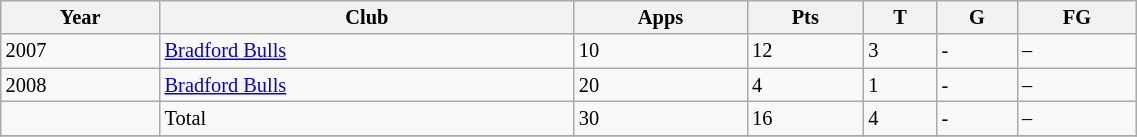<table class="wikitable" style="font-size:85%;" width="60%">
<tr>
<th>Year</th>
<th>Club</th>
<th>Apps</th>
<th>Pts</th>
<th>T</th>
<th>G</th>
<th>FG</th>
</tr>
<tr>
<td>2007</td>
<td><a href='#'>Bradford Bulls</a></td>
<td>10</td>
<td>12</td>
<td>3</td>
<td>-</td>
<td>–</td>
</tr>
<tr>
<td>2008</td>
<td><a href='#'>Bradford Bulls</a></td>
<td>20</td>
<td>4</td>
<td>1</td>
<td>-</td>
<td>–</td>
</tr>
<tr>
<td></td>
<td>Total</td>
<td>30</td>
<td>16</td>
<td>4</td>
<td>-</td>
<td>–</td>
</tr>
<tr>
</tr>
</table>
